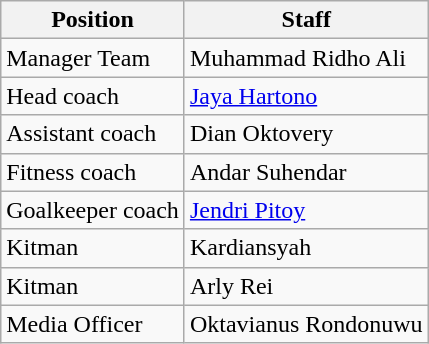<table class="wikitable">
<tr>
<th>Position</th>
<th>Staff</th>
</tr>
<tr>
<td>Manager Team</td>
<td> Muhammad Ridho Ali</td>
</tr>
<tr>
<td>Head coach</td>
<td> <a href='#'>Jaya Hartono</a></td>
</tr>
<tr>
<td>Assistant coach</td>
<td> Dian Oktovery</td>
</tr>
<tr>
<td>Fitness coach</td>
<td> Andar Suhendar</td>
</tr>
<tr>
<td>Goalkeeper coach</td>
<td> <a href='#'>Jendri Pitoy</a></td>
</tr>
<tr>
<td>Kitman</td>
<td> Kardiansyah</td>
</tr>
<tr>
<td>Kitman</td>
<td> Arly Rei</td>
</tr>
<tr>
<td>Media Officer</td>
<td> Oktavianus Rondonuwu</td>
</tr>
</table>
